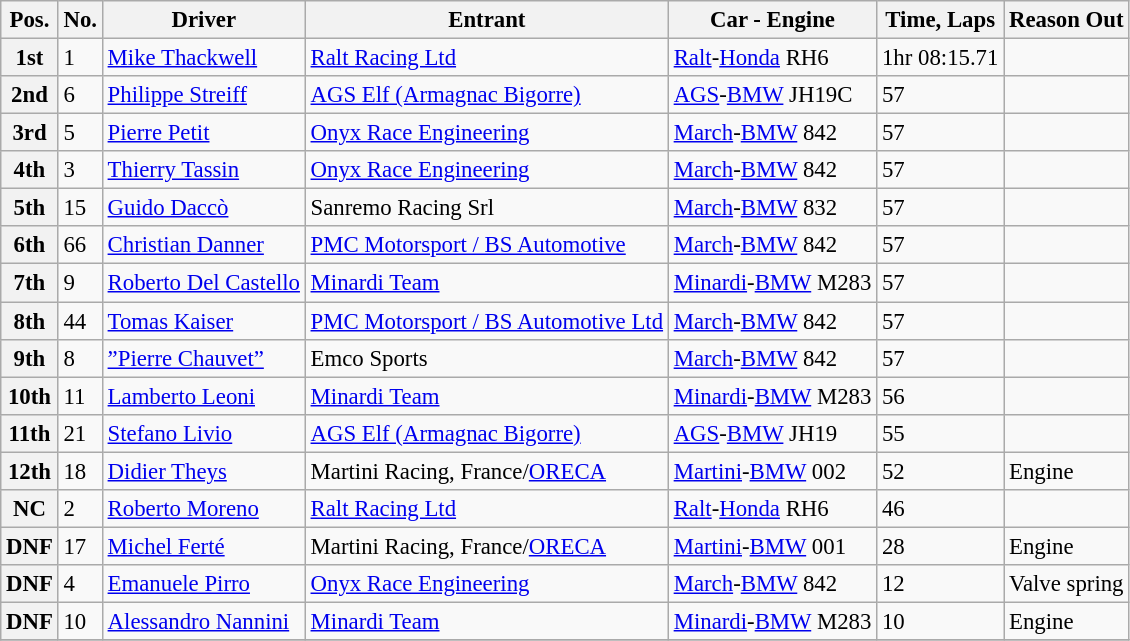<table class="wikitable" style="font-size: 95%">
<tr>
<th>Pos.</th>
<th>No.</th>
<th>Driver</th>
<th>Entrant</th>
<th>Car - Engine</th>
<th>Time, Laps</th>
<th>Reason Out</th>
</tr>
<tr>
<th>1st</th>
<td>1</td>
<td> <a href='#'>Mike Thackwell</a></td>
<td><a href='#'>Ralt Racing Ltd</a></td>
<td><a href='#'>Ralt</a>-<a href='#'>Honda</a> RH6</td>
<td>1hr 08:15.71</td>
<td></td>
</tr>
<tr>
<th>2nd</th>
<td>6</td>
<td> <a href='#'>Philippe Streiff</a></td>
<td><a href='#'>AGS Elf (Armagnac Bigorre)</a></td>
<td><a href='#'>AGS</a>-<a href='#'>BMW</a> JH19C</td>
<td>57</td>
<td></td>
</tr>
<tr>
<th>3rd</th>
<td>5</td>
<td> <a href='#'>Pierre Petit</a></td>
<td><a href='#'>Onyx Race Engineering</a></td>
<td><a href='#'>March</a>-<a href='#'>BMW</a> 842</td>
<td>57</td>
<td></td>
</tr>
<tr>
<th>4th</th>
<td>3</td>
<td> <a href='#'>Thierry Tassin</a></td>
<td><a href='#'>Onyx Race Engineering</a></td>
<td><a href='#'>March</a>-<a href='#'>BMW</a> 842</td>
<td>57</td>
<td></td>
</tr>
<tr>
<th>5th</th>
<td>15</td>
<td> <a href='#'>Guido Daccò</a></td>
<td>Sanremo Racing Srl</td>
<td><a href='#'>March</a>-<a href='#'>BMW</a> 832</td>
<td>57</td>
<td></td>
</tr>
<tr>
<th>6th</th>
<td>66</td>
<td> <a href='#'>Christian Danner</a></td>
<td><a href='#'>PMC Motorsport / BS Automotive</a></td>
<td><a href='#'>March</a>-<a href='#'>BMW</a> 842</td>
<td>57</td>
<td></td>
</tr>
<tr>
<th>7th</th>
<td>9</td>
<td> <a href='#'>Roberto Del Castello</a></td>
<td><a href='#'>Minardi Team</a></td>
<td><a href='#'>Minardi</a>-<a href='#'>BMW</a> M283</td>
<td>57</td>
<td></td>
</tr>
<tr>
<th>8th</th>
<td>44</td>
<td> <a href='#'>Tomas Kaiser</a></td>
<td><a href='#'>PMC Motorsport / BS Automotive Ltd</a></td>
<td><a href='#'>March</a>-<a href='#'>BMW</a> 842</td>
<td>57</td>
<td></td>
</tr>
<tr>
<th>9th</th>
<td>8</td>
<td> <a href='#'>”Pierre Chauvet”</a></td>
<td>Emco Sports</td>
<td><a href='#'>March</a>-<a href='#'>BMW</a> 842</td>
<td>57</td>
<td></td>
</tr>
<tr>
<th>10th</th>
<td>11</td>
<td> <a href='#'>Lamberto Leoni</a></td>
<td><a href='#'>Minardi Team</a></td>
<td><a href='#'>Minardi</a>-<a href='#'>BMW</a> M283</td>
<td>56</td>
<td></td>
</tr>
<tr>
<th>11th</th>
<td>21</td>
<td> <a href='#'>Stefano Livio</a></td>
<td><a href='#'>AGS Elf (Armagnac Bigorre)</a></td>
<td><a href='#'>AGS</a>-<a href='#'>BMW</a> JH19</td>
<td>55</td>
<td></td>
</tr>
<tr>
<th>12th</th>
<td>18</td>
<td> <a href='#'>Didier Theys</a></td>
<td>Martini Racing, France/<a href='#'>ORECA</a></td>
<td><a href='#'>Martini</a>-<a href='#'>BMW</a> 002</td>
<td>52</td>
<td>Engine</td>
</tr>
<tr>
<th>NC</th>
<td>2</td>
<td> <a href='#'>Roberto Moreno</a></td>
<td><a href='#'>Ralt Racing Ltd</a></td>
<td><a href='#'>Ralt</a>-<a href='#'>Honda</a> RH6</td>
<td>46</td>
<td></td>
</tr>
<tr>
<th>DNF</th>
<td>17</td>
<td> <a href='#'>Michel Ferté</a></td>
<td>Martini Racing, France/<a href='#'>ORECA</a></td>
<td><a href='#'>Martini</a>-<a href='#'>BMW</a> 001</td>
<td>28</td>
<td>Engine</td>
</tr>
<tr>
<th>DNF</th>
<td>4</td>
<td> <a href='#'>Emanuele Pirro</a></td>
<td><a href='#'>Onyx Race Engineering</a></td>
<td><a href='#'>March</a>-<a href='#'>BMW</a> 842</td>
<td>12</td>
<td>Valve spring</td>
</tr>
<tr>
<th>DNF</th>
<td>10</td>
<td> <a href='#'>Alessandro Nannini</a></td>
<td><a href='#'>Minardi Team</a></td>
<td><a href='#'>Minardi</a>-<a href='#'>BMW</a> M283</td>
<td>10</td>
<td>Engine</td>
</tr>
<tr>
</tr>
</table>
